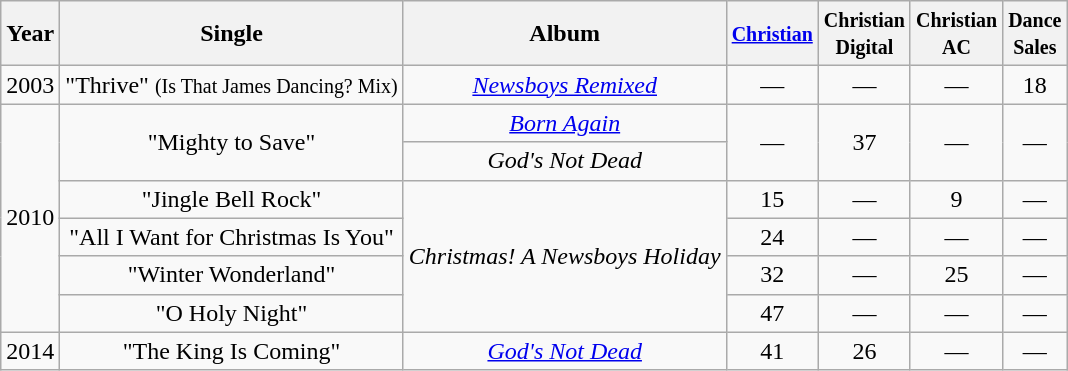<table class="wikitable sortable" style="text-align:center;">
<tr>
<th>Year</th>
<th>Single</th>
<th>Album</th>
<th><small><a href='#'>Christian</a></small></th>
<th><small>Christian<br>Digital</small></th>
<th><small>Christian<br>AC</small></th>
<th><small>Dance<br>Sales</small></th>
</tr>
<tr>
<td>2003</td>
<td>"Thrive" <small>(Is That James Dancing? Mix)</small></td>
<td><em><a href='#'>Newsboys Remixed</a></em></td>
<td>—</td>
<td>—</td>
<td>—</td>
<td>18</td>
</tr>
<tr>
<td rowspan="6">2010</td>
<td rowspan="2">"Mighty to Save"</td>
<td><em><a href='#'>Born Again</a></em></td>
<td rowspan="2">—</td>
<td rowspan="2">37</td>
<td rowspan="2">—</td>
<td rowspan="2">—</td>
</tr>
<tr>
<td><em>God's Not Dead</em></td>
</tr>
<tr>
<td>"Jingle Bell Rock"</td>
<td rowspan="4"><em>Christmas! A Newsboys Holiday</em></td>
<td>15</td>
<td>—</td>
<td>9</td>
<td>—</td>
</tr>
<tr>
<td>"All I Want for Christmas Is You"</td>
<td>24</td>
<td>—</td>
<td>—</td>
<td>—</td>
</tr>
<tr>
<td>"Winter Wonderland"</td>
<td>32</td>
<td>—</td>
<td>25</td>
<td>—</td>
</tr>
<tr>
<td>"O Holy Night"</td>
<td>47</td>
<td>—</td>
<td>—</td>
<td>—</td>
</tr>
<tr>
<td>2014</td>
<td>"The King Is Coming"</td>
<td><em><a href='#'>God's Not Dead</a></em></td>
<td>41</td>
<td>26</td>
<td>—</td>
<td>—</td>
</tr>
</table>
